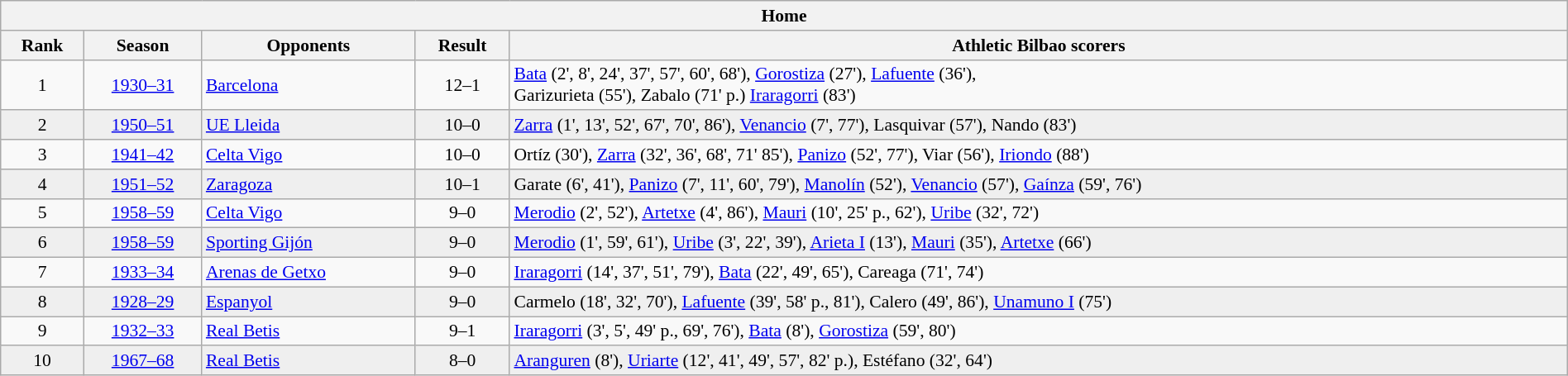<table class="wikitable center striped" style="background: #f9f9f9; width:100%; border-collapse: collapse; font-size: 90%; text-align:center">
<tr>
<th colspan=5>Home</th>
</tr>
<tr>
<th>Rank</th>
<th>Season</th>
<th>Opponents</th>
<th>Result</th>
<th>Athletic Bilbao scorers</th>
</tr>
<tr>
<td>1</td>
<td><a href='#'>1930–31</a></td>
<td style="text-align: left"><a href='#'>Barcelona</a></td>
<td>12–1</td>
<td style="text-align: left"><a href='#'>Bata</a> (2', 8', 24', 37', 57', 60', 68'), <a href='#'>Gorostiza</a> (27'), <a href='#'>Lafuente</a> (36'),<br>Garizurieta (55'), Zabalo (71' p.) <a href='#'>Iraragorri</a> (83')</td>
</tr>
<tr bgcolor="#EFEFEF">
<td>2</td>
<td><a href='#'>1950–51</a></td>
<td style="text-align: left"><a href='#'>UE Lleida</a></td>
<td>10–0</td>
<td style="text-align: left"><a href='#'>Zarra</a> (1', 13', 52', 67', 70', 86'), <a href='#'>Venancio</a> (7', 77'), Lasquivar (57'), Nando (83')</td>
</tr>
<tr>
<td>3</td>
<td><a href='#'>1941–42</a></td>
<td style="text-align: left"><a href='#'>Celta Vigo</a></td>
<td>10–0</td>
<td style="text-align: left">Ortíz (30'), <a href='#'>Zarra</a> (32', 36', 68', 71' 85'), <a href='#'>Panizo</a> (52', 77'), Viar (56'), <a href='#'>Iriondo</a> (88')</td>
</tr>
<tr bgcolor="#EFEFEF">
<td>4</td>
<td><a href='#'>1951–52</a></td>
<td style="text-align: left"><a href='#'>Zaragoza</a></td>
<td>10–1</td>
<td style="text-align: left">Garate (6', 41'), <a href='#'>Panizo</a> (7', 11', 60', 79'), <a href='#'>Manolín</a> (52'), <a href='#'>Venancio</a> (57'), <a href='#'>Gaínza</a> (59', 76')</td>
</tr>
<tr>
<td>5</td>
<td><a href='#'>1958–59</a></td>
<td style="text-align: left"><a href='#'>Celta Vigo</a></td>
<td>9–0</td>
<td style="text-align: left"><a href='#'>Merodio</a> (2', 52'), <a href='#'>Artetxe</a> (4', 86'), <a href='#'>Mauri</a> (10', 25' p., 62'), <a href='#'>Uribe</a> (32', 72')</td>
</tr>
<tr bgcolor="#EFEFEF">
<td>6</td>
<td><a href='#'>1958–59</a></td>
<td style="text-align: left"><a href='#'>Sporting Gijón</a></td>
<td>9–0</td>
<td style="text-align: left"><a href='#'>Merodio</a> (1', 59', 61'), <a href='#'>Uribe</a> (3', 22', 39'), <a href='#'>Arieta I</a> (13'), <a href='#'>Mauri</a> (35'), <a href='#'>Artetxe</a> (66')</td>
</tr>
<tr>
<td>7</td>
<td><a href='#'>1933–34</a></td>
<td style="text-align: left"><a href='#'>Arenas de Getxo</a></td>
<td>9–0</td>
<td style="text-align: left"><a href='#'>Iraragorri</a> (14', 37', 51', 79'), <a href='#'>Bata</a> (22', 49', 65'), Careaga (71', 74')</td>
</tr>
<tr bgcolor="#EFEFEF">
<td>8</td>
<td><a href='#'>1928–29</a></td>
<td style="text-align: left"><a href='#'>Espanyol</a></td>
<td>9–0</td>
<td style="text-align: left">Carmelo (18', 32', 70'), <a href='#'>Lafuente</a> (39', 58' p., 81'), Calero (49', 86'), <a href='#'>Unamuno I</a> (75')</td>
</tr>
<tr>
<td>9</td>
<td><a href='#'>1932–33</a></td>
<td style="text-align: left"><a href='#'>Real Betis</a></td>
<td>9–1</td>
<td style="text-align: left"><a href='#'>Iraragorri</a> (3', 5', 49' p., 69', 76'), <a href='#'>Bata</a> (8'), <a href='#'>Gorostiza</a> (59', 80')</td>
</tr>
<tr bgcolor="#EFEFEF">
<td>10</td>
<td><a href='#'>1967–68</a></td>
<td style="text-align: left"><a href='#'>Real Betis</a></td>
<td>8–0</td>
<td style="text-align: left"><a href='#'>Aranguren</a> (8'), <a href='#'>Uriarte</a> (12', 41', 49', 57', 82' p.), Estéfano (32', 64')</td>
</tr>
</table>
